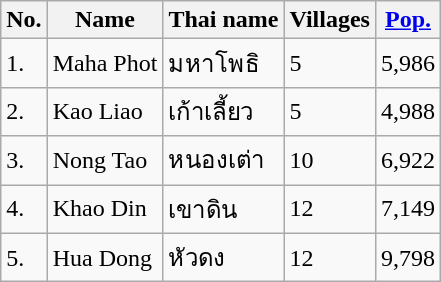<table class="wikitable sortable">
<tr>
<th>No.</th>
<th>Name</th>
<th>Thai name</th>
<th>Villages</th>
<th><a href='#'>Pop.</a></th>
</tr>
<tr>
<td>1.</td>
<td>Maha Phot</td>
<td>มหาโพธิ</td>
<td>5</td>
<td>5,986</td>
</tr>
<tr>
<td>2.</td>
<td>Kao Liao</td>
<td>เก้าเลี้ยว</td>
<td>5</td>
<td>4,988</td>
</tr>
<tr>
<td>3.</td>
<td>Nong Tao</td>
<td>หนองเต่า</td>
<td>10</td>
<td>6,922</td>
</tr>
<tr>
<td>4.</td>
<td>Khao Din</td>
<td>เขาดิน</td>
<td>12</td>
<td>7,149</td>
</tr>
<tr>
<td>5.</td>
<td>Hua Dong</td>
<td>หัวดง</td>
<td>12</td>
<td>9,798</td>
</tr>
</table>
